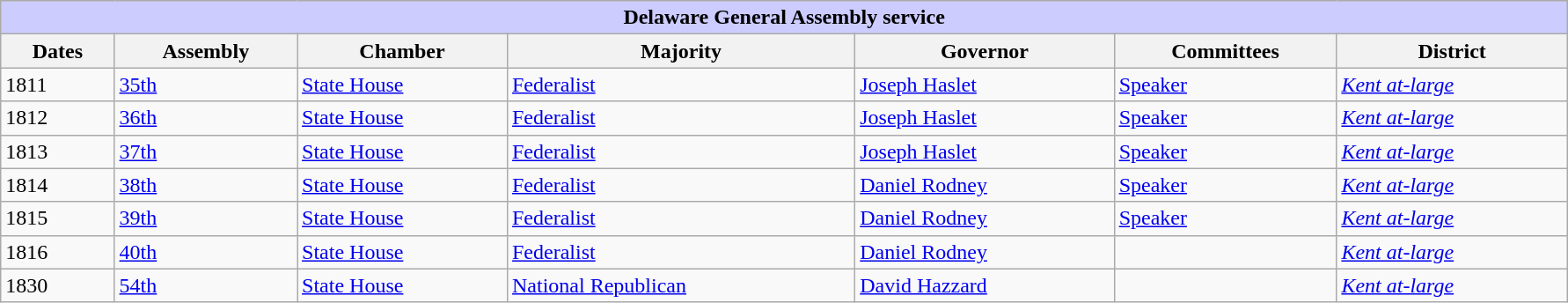<table class=wikitable style="width: 94%" style="text-align: center;" align="center">
<tr bgcolor=#cccccc>
<th colspan=7 style="background: #ccccff;">Delaware General Assembly service</th>
</tr>
<tr>
<th><strong>Dates</strong></th>
<th><strong>Assembly</strong></th>
<th><strong>Chamber</strong></th>
<th><strong>Majority</strong></th>
<th><strong>Governor</strong></th>
<th><strong>Committees</strong></th>
<th><strong>District</strong></th>
</tr>
<tr>
<td>1811</td>
<td><a href='#'>35th</a></td>
<td><a href='#'>State House</a></td>
<td><a href='#'>Federalist</a></td>
<td><a href='#'>Joseph Haslet</a></td>
<td><a href='#'>Speaker</a></td>
<td><a href='#'><em>Kent at-large</em></a></td>
</tr>
<tr>
<td>1812</td>
<td><a href='#'>36th</a></td>
<td><a href='#'>State House</a></td>
<td><a href='#'>Federalist</a></td>
<td><a href='#'>Joseph Haslet</a></td>
<td><a href='#'>Speaker</a></td>
<td><a href='#'><em>Kent at-large</em></a></td>
</tr>
<tr>
<td>1813</td>
<td><a href='#'>37th</a></td>
<td><a href='#'>State House</a></td>
<td><a href='#'>Federalist</a></td>
<td><a href='#'>Joseph Haslet</a></td>
<td><a href='#'>Speaker</a></td>
<td><a href='#'><em>Kent at-large</em></a></td>
</tr>
<tr>
<td>1814</td>
<td><a href='#'>38th</a></td>
<td><a href='#'>State House</a></td>
<td><a href='#'>Federalist</a></td>
<td><a href='#'>Daniel Rodney</a></td>
<td><a href='#'>Speaker</a></td>
<td><a href='#'><em>Kent at-large</em></a></td>
</tr>
<tr>
<td>1815</td>
<td><a href='#'>39th</a></td>
<td><a href='#'>State House</a></td>
<td><a href='#'>Federalist</a></td>
<td><a href='#'>Daniel Rodney</a></td>
<td><a href='#'>Speaker</a></td>
<td><a href='#'><em>Kent at-large</em></a></td>
</tr>
<tr>
<td>1816</td>
<td><a href='#'>40th</a></td>
<td><a href='#'>State House</a></td>
<td><a href='#'>Federalist</a></td>
<td><a href='#'>Daniel Rodney</a></td>
<td></td>
<td><a href='#'><em>Kent at-large</em></a></td>
</tr>
<tr>
<td>1830</td>
<td><a href='#'>54th</a></td>
<td><a href='#'>State House</a></td>
<td><a href='#'>National Republican</a></td>
<td><a href='#'>David Hazzard</a></td>
<td></td>
<td><a href='#'><em>Kent at-large</em></a></td>
</tr>
</table>
